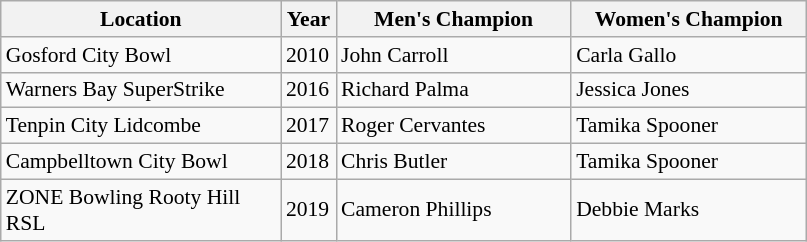<table class="wikitable" style="font-size:90%">
<tr>
<th width="180">Location</th>
<th width="30">Year</th>
<th width="150">Men's Champion</th>
<th width="150">Women's Champion</th>
</tr>
<tr>
<td>Gosford City Bowl</td>
<td>2010</td>
<td>John Carroll</td>
<td>Carla Gallo</td>
</tr>
<tr>
<td>Warners Bay SuperStrike</td>
<td>2016</td>
<td>Richard Palma</td>
<td>Jessica Jones</td>
</tr>
<tr>
<td>Tenpin City Lidcombe</td>
<td>2017</td>
<td>Roger Cervantes</td>
<td>Tamika Spooner</td>
</tr>
<tr>
<td>Campbelltown City Bowl</td>
<td>2018</td>
<td>Chris Butler</td>
<td>Tamika Spooner</td>
</tr>
<tr>
<td>ZONE Bowling Rooty Hill RSL</td>
<td>2019</td>
<td>Cameron Phillips</td>
<td>Debbie Marks</td>
</tr>
</table>
